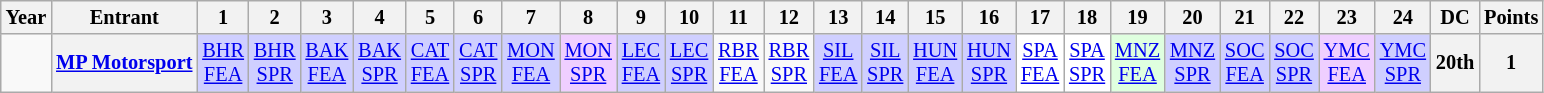<table class="wikitable" style="text-align:center; font-size:85%">
<tr>
<th>Year</th>
<th>Entrant</th>
<th>1</th>
<th>2</th>
<th>3</th>
<th>4</th>
<th>5</th>
<th>6</th>
<th>7</th>
<th>8</th>
<th>9</th>
<th>10</th>
<th>11</th>
<th>12</th>
<th>13</th>
<th>14</th>
<th>15</th>
<th>16</th>
<th>17</th>
<th>18</th>
<th>19</th>
<th>20</th>
<th>21</th>
<th>22</th>
<th>23</th>
<th>24</th>
<th>DC</th>
<th>Points</th>
</tr>
<tr>
<td></td>
<th nowrap><a href='#'>MP Motorsport</a></th>
<td style="background:#CFCFFF;"><a href='#'>BHR<br>FEA</a><br></td>
<td style="background:#CFCFFF;"><a href='#'>BHR<br>SPR</a><br></td>
<td style="background:#CFCFFF;"><a href='#'>BAK<br>FEA</a><br></td>
<td style="background:#CFCFFF;"><a href='#'>BAK<br>SPR</a><br></td>
<td style="background:#CFCFFF;"><a href='#'>CAT<br>FEA</a><br></td>
<td style="background:#CFCFFF;"><a href='#'>CAT<br>SPR</a><br></td>
<td style="background:#CFCFFF;"><a href='#'>MON<br>FEA</a><br></td>
<td style="background:#EFCFFF;"><a href='#'>MON<br>SPR</a><br></td>
<td style="background:#CFCFFF;"><a href='#'>LEC<br>FEA</a><br></td>
<td style="background:#CFCFFF;"><a href='#'>LEC<br>SPR</a><br></td>
<td><a href='#'>RBR<br>FEA</a><br></td>
<td><a href='#'>RBR<br>SPR</a><br></td>
<td style="background:#CFCFFF;"><a href='#'>SIL<br>FEA</a><br></td>
<td style="background:#CFCFFF;"><a href='#'>SIL<br>SPR</a><br></td>
<td style="background:#CFCFFF;"><a href='#'>HUN<br>FEA</a><br></td>
<td style="background:#CFCFFF;"><a href='#'>HUN<br>SPR</a><br></td>
<td style="background:#FFFFFF;"><a href='#'>SPA<br>FEA</a><br></td>
<td style="background:#FFFFFF;"><a href='#'>SPA<br>SPR</a><br></td>
<td style="background:#DFFFDF;"><a href='#'>MNZ<br>FEA</a><br></td>
<td style="background:#CFCFFF;"><a href='#'>MNZ<br>SPR</a><br></td>
<td style="background:#CFCFFF;"><a href='#'>SOC<br>FEA</a><br></td>
<td style="background:#CFCFFF;"><a href='#'>SOC<br>SPR</a><br></td>
<td style="background:#EFCFFF;"><a href='#'>YMC<br>FEA</a><br></td>
<td style="background:#CFCFFF;"><a href='#'>YMC<br>SPR</a><br></td>
<th>20th</th>
<th>1</th>
</tr>
</table>
